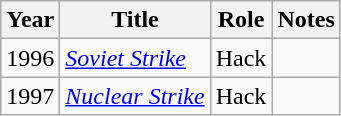<table class="wikitable">
<tr>
<th>Year</th>
<th>Title</th>
<th>Role</th>
<th>Notes</th>
</tr>
<tr>
<td>1996</td>
<td><em><a href='#'>Soviet Strike</a></em></td>
<td>Hack</td>
<td></td>
</tr>
<tr>
<td>1997</td>
<td><em><a href='#'>Nuclear Strike</a></em></td>
<td>Hack</td>
<td></td>
</tr>
</table>
